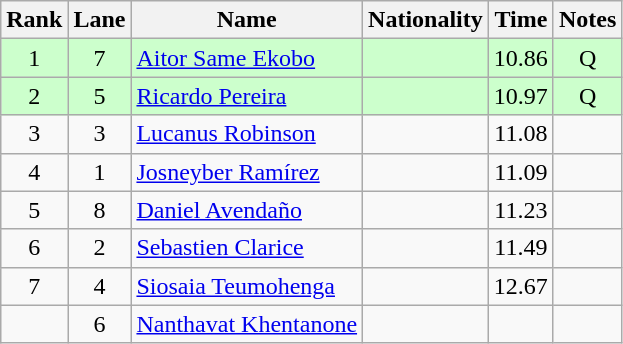<table class="wikitable sortable" style="text-align:center">
<tr>
<th>Rank</th>
<th>Lane</th>
<th>Name</th>
<th>Nationality</th>
<th>Time</th>
<th>Notes</th>
</tr>
<tr bgcolor=ccffcc>
<td>1</td>
<td>7</td>
<td align=left><a href='#'>Aitor Same Ekobo</a></td>
<td align=left></td>
<td>10.86</td>
<td>Q</td>
</tr>
<tr bgcolor=ccffcc>
<td>2</td>
<td>5</td>
<td align=left><a href='#'>Ricardo Pereira</a></td>
<td align=left></td>
<td>10.97</td>
<td>Q</td>
</tr>
<tr>
<td>3</td>
<td>3</td>
<td align=left><a href='#'>Lucanus Robinson</a></td>
<td align=left></td>
<td>11.08</td>
<td></td>
</tr>
<tr>
<td>4</td>
<td>1</td>
<td align=left><a href='#'>Josneyber Ramírez</a></td>
<td align=left></td>
<td>11.09</td>
<td></td>
</tr>
<tr>
<td>5</td>
<td>8</td>
<td align=left><a href='#'>Daniel Avendaño</a></td>
<td align=left></td>
<td>11.23</td>
<td></td>
</tr>
<tr>
<td>6</td>
<td>2</td>
<td align=left><a href='#'>Sebastien Clarice</a></td>
<td align=left></td>
<td>11.49</td>
<td></td>
</tr>
<tr>
<td>7</td>
<td>4</td>
<td align=left><a href='#'>Siosaia Teumohenga</a></td>
<td align=left></td>
<td>12.67</td>
<td></td>
</tr>
<tr>
<td></td>
<td>6</td>
<td align=left><a href='#'>Nanthavat Khentanone</a></td>
<td align=left></td>
<td></td>
<td></td>
</tr>
</table>
